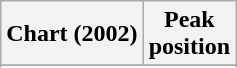<table class="wikitable sortable plainrowheaders">
<tr>
<th scope="col">Chart (2002)</th>
<th scope="col">Peak<br>position</th>
</tr>
<tr>
</tr>
<tr>
</tr>
<tr>
</tr>
<tr>
</tr>
<tr>
</tr>
<tr>
</tr>
<tr>
</tr>
</table>
